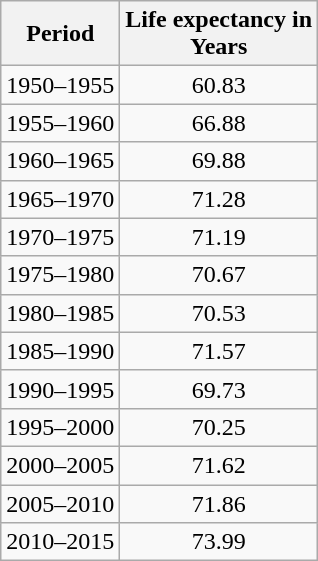<table class="wikitable sortable" style="text-align:center">
<tr>
<th>Period</th>
<th>Life expectancy in<br>Years</th>
</tr>
<tr>
<td>1950–1955</td>
<td>60.83</td>
</tr>
<tr>
<td>1955–1960</td>
<td> 66.88</td>
</tr>
<tr>
<td>1960–1965</td>
<td> 69.88</td>
</tr>
<tr>
<td>1965–1970</td>
<td> 71.28</td>
</tr>
<tr>
<td>1970–1975</td>
<td> 71.19</td>
</tr>
<tr>
<td>1975–1980</td>
<td> 70.67</td>
</tr>
<tr>
<td>1980–1985</td>
<td> 70.53</td>
</tr>
<tr>
<td>1985–1990</td>
<td> 71.57</td>
</tr>
<tr>
<td>1990–1995</td>
<td> 69.73</td>
</tr>
<tr>
<td>1995–2000</td>
<td> 70.25</td>
</tr>
<tr>
<td>2000–2005</td>
<td> 71.62</td>
</tr>
<tr>
<td>2005–2010</td>
<td> 71.86</td>
</tr>
<tr>
<td>2010–2015</td>
<td> 73.99</td>
</tr>
</table>
